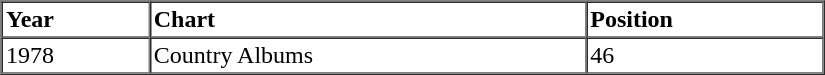<table border=1 cellspacing=0 cellpadding=2 width="550px">
<tr>
<th align="left">Year</th>
<th align="left">Chart</th>
<th align="left">Position</th>
</tr>
<tr>
<td align="left">1978</td>
<td align="left">Country Albums</td>
<td align="left">46</td>
</tr>
<tr>
</tr>
</table>
